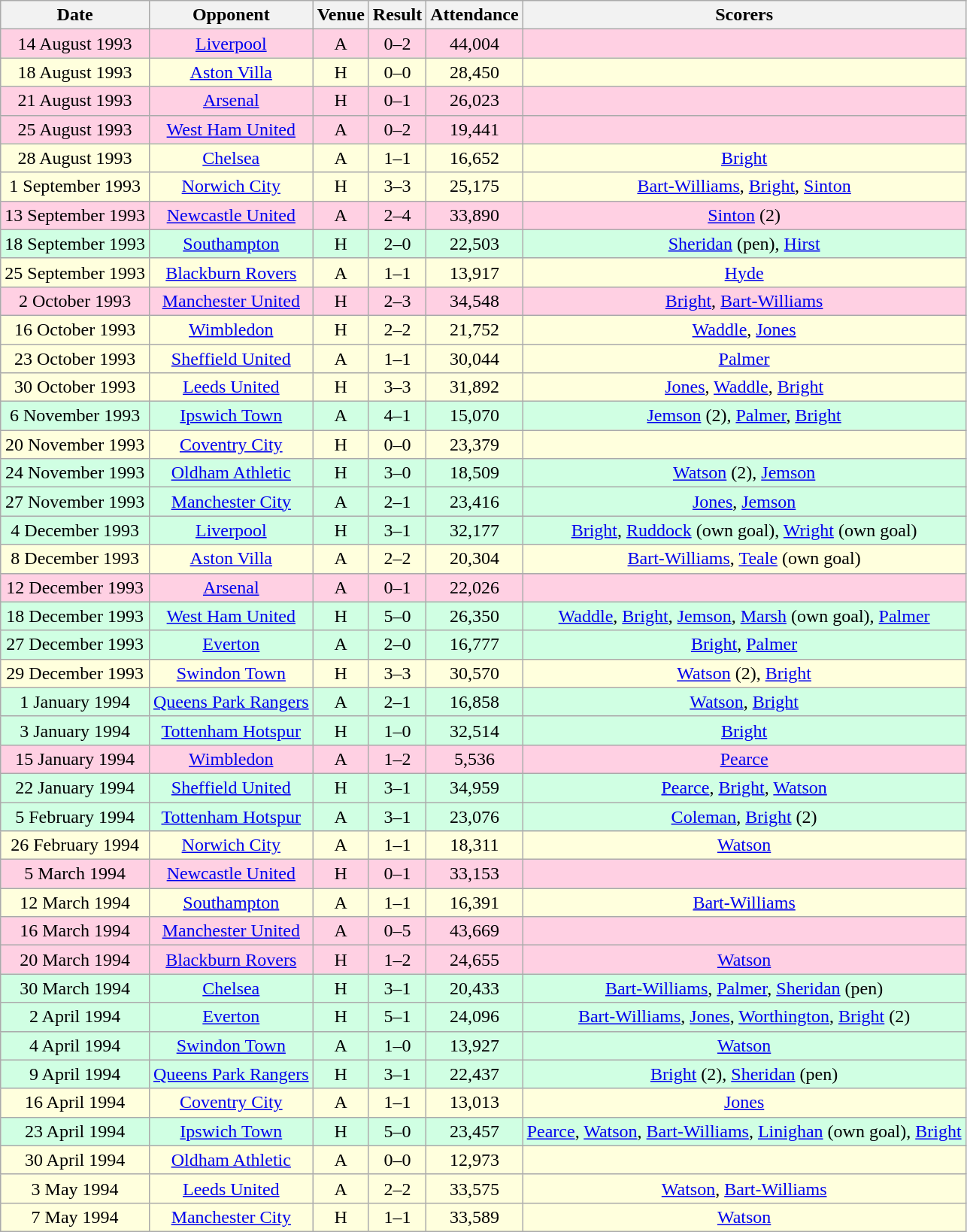<table class="wikitable sortable" style="font-size:100%; text-align:center">
<tr>
<th>Date</th>
<th>Opponent</th>
<th>Venue</th>
<th>Result</th>
<th>Attendance</th>
<th>Scorers</th>
</tr>
<tr style="background-color: #ffd0e3;">
<td>14 August 1993</td>
<td><a href='#'>Liverpool</a></td>
<td>A</td>
<td>0–2</td>
<td>44,004</td>
<td></td>
</tr>
<tr style="background-color: #ffffdd;">
<td>18 August 1993</td>
<td><a href='#'>Aston Villa</a></td>
<td>H</td>
<td>0–0</td>
<td>28,450</td>
<td></td>
</tr>
<tr style="background-color: #ffd0e3;">
<td>21 August 1993</td>
<td><a href='#'>Arsenal</a></td>
<td>H</td>
<td>0–1</td>
<td>26,023</td>
<td></td>
</tr>
<tr style="background-color: #ffd0e3;">
<td>25 August 1993</td>
<td><a href='#'>West Ham United</a></td>
<td>A</td>
<td>0–2</td>
<td>19,441</td>
<td></td>
</tr>
<tr style="background-color: #ffffdd;">
<td>28 August 1993</td>
<td><a href='#'>Chelsea</a></td>
<td>A</td>
<td>1–1</td>
<td>16,652</td>
<td><a href='#'>Bright</a></td>
</tr>
<tr style="background-color: #ffffdd;">
<td>1 September 1993</td>
<td><a href='#'>Norwich City</a></td>
<td>H</td>
<td>3–3</td>
<td>25,175</td>
<td><a href='#'>Bart-Williams</a>, <a href='#'>Bright</a>, <a href='#'>Sinton</a></td>
</tr>
<tr style="background-color: #ffd0e3;">
<td>13 September 1993</td>
<td><a href='#'>Newcastle United</a></td>
<td>A</td>
<td>2–4</td>
<td>33,890</td>
<td><a href='#'>Sinton</a> (2)</td>
</tr>
<tr style="background-color: #d0ffe3;">
<td>18 September 1993</td>
<td><a href='#'>Southampton</a></td>
<td>H</td>
<td>2–0</td>
<td>22,503</td>
<td><a href='#'>Sheridan</a> (pen), <a href='#'>Hirst</a></td>
</tr>
<tr style="background-color: #ffffdd;">
<td>25 September 1993</td>
<td><a href='#'>Blackburn Rovers</a></td>
<td>A</td>
<td>1–1</td>
<td>13,917</td>
<td><a href='#'>Hyde</a></td>
</tr>
<tr style="background-color: #ffd0e3;">
<td>2 October 1993</td>
<td><a href='#'>Manchester United</a></td>
<td>H</td>
<td>2–3</td>
<td>34,548</td>
<td><a href='#'>Bright</a>, <a href='#'>Bart-Williams</a></td>
</tr>
<tr style="background-color: #ffffdd;">
<td>16 October 1993</td>
<td><a href='#'>Wimbledon</a></td>
<td>H</td>
<td>2–2</td>
<td>21,752</td>
<td><a href='#'>Waddle</a>, <a href='#'>Jones</a></td>
</tr>
<tr style="background-color: #ffffdd;">
<td>23 October 1993</td>
<td><a href='#'>Sheffield United</a></td>
<td>A</td>
<td>1–1</td>
<td>30,044</td>
<td><a href='#'>Palmer</a></td>
</tr>
<tr style="background-color: #ffffdd;">
<td>30 October 1993</td>
<td><a href='#'>Leeds United</a></td>
<td>H</td>
<td>3–3</td>
<td>31,892</td>
<td><a href='#'>Jones</a>, <a href='#'>Waddle</a>, <a href='#'>Bright</a></td>
</tr>
<tr style="background-color: #d0ffe3;">
<td>6 November 1993</td>
<td><a href='#'>Ipswich Town</a></td>
<td>A</td>
<td>4–1</td>
<td>15,070</td>
<td><a href='#'>Jemson</a> (2), <a href='#'>Palmer</a>, <a href='#'>Bright</a></td>
</tr>
<tr style="background-color: #ffffdd;">
<td>20 November 1993</td>
<td><a href='#'>Coventry City</a></td>
<td>H</td>
<td>0–0</td>
<td>23,379</td>
<td></td>
</tr>
<tr style="background-color: #d0ffe3;">
<td>24 November 1993</td>
<td><a href='#'>Oldham Athletic</a></td>
<td>H</td>
<td>3–0</td>
<td>18,509</td>
<td><a href='#'>Watson</a> (2), <a href='#'>Jemson</a></td>
</tr>
<tr style="background-color: #d0ffe3;">
<td>27 November 1993</td>
<td><a href='#'>Manchester City</a></td>
<td>A</td>
<td>2–1</td>
<td>23,416</td>
<td><a href='#'>Jones</a>, <a href='#'>Jemson</a></td>
</tr>
<tr style="background-color: #d0ffe3;">
<td>4 December 1993</td>
<td><a href='#'>Liverpool</a></td>
<td>H</td>
<td>3–1</td>
<td>32,177</td>
<td><a href='#'>Bright</a>, <a href='#'>Ruddock</a> (own goal), <a href='#'>Wright</a> (own goal)</td>
</tr>
<tr style="background-color: #ffffdd;">
<td>8 December 1993</td>
<td><a href='#'>Aston Villa</a></td>
<td>A</td>
<td>2–2</td>
<td>20,304</td>
<td><a href='#'>Bart-Williams</a>, <a href='#'>Teale</a> (own goal)</td>
</tr>
<tr style="background-color: #ffd0e3;">
<td>12 December 1993</td>
<td><a href='#'>Arsenal</a></td>
<td>A</td>
<td>0–1</td>
<td>22,026</td>
<td></td>
</tr>
<tr style="background-color: #d0ffe3;">
<td>18 December 1993</td>
<td><a href='#'>West Ham United</a></td>
<td>H</td>
<td>5–0</td>
<td>26,350</td>
<td><a href='#'>Waddle</a>, <a href='#'>Bright</a>, <a href='#'>Jemson</a>, <a href='#'>Marsh</a> (own goal), <a href='#'>Palmer</a></td>
</tr>
<tr style="background-color: #d0ffe3;">
<td>27 December 1993</td>
<td><a href='#'>Everton</a></td>
<td>A</td>
<td>2–0</td>
<td>16,777</td>
<td><a href='#'>Bright</a>, <a href='#'>Palmer</a></td>
</tr>
<tr style="background-color: #ffffdd;">
<td>29 December 1993</td>
<td><a href='#'>Swindon Town</a></td>
<td>H</td>
<td>3–3</td>
<td>30,570</td>
<td><a href='#'>Watson</a> (2), <a href='#'>Bright</a></td>
</tr>
<tr style="background-color: #d0ffe3;">
<td>1 January 1994</td>
<td><a href='#'>Queens Park Rangers</a></td>
<td>A</td>
<td>2–1</td>
<td>16,858</td>
<td><a href='#'>Watson</a>, <a href='#'>Bright</a></td>
</tr>
<tr style="background-color: #d0ffe3;">
<td>3 January 1994</td>
<td><a href='#'>Tottenham Hotspur</a></td>
<td>H</td>
<td>1–0</td>
<td>32,514</td>
<td><a href='#'>Bright</a></td>
</tr>
<tr style="background-color: #ffd0e3;">
<td>15 January 1994</td>
<td><a href='#'>Wimbledon</a></td>
<td>A</td>
<td>1–2</td>
<td>5,536</td>
<td><a href='#'>Pearce</a></td>
</tr>
<tr style="background-color: #d0ffe3;">
<td>22 January 1994</td>
<td><a href='#'>Sheffield United</a></td>
<td>H</td>
<td>3–1</td>
<td>34,959</td>
<td><a href='#'>Pearce</a>, <a href='#'>Bright</a>, <a href='#'>Watson</a></td>
</tr>
<tr style="background-color: #d0ffe3;">
<td>5 February 1994</td>
<td><a href='#'>Tottenham Hotspur</a></td>
<td>A</td>
<td>3–1</td>
<td>23,076</td>
<td><a href='#'>Coleman</a>, <a href='#'>Bright</a> (2)</td>
</tr>
<tr style="background-color: #ffffdd;">
<td>26 February 1994</td>
<td><a href='#'>Norwich City</a></td>
<td>A</td>
<td>1–1</td>
<td>18,311</td>
<td><a href='#'>Watson</a></td>
</tr>
<tr style="background-color: #ffd0e3;">
<td>5 March 1994</td>
<td><a href='#'>Newcastle United</a></td>
<td>H</td>
<td>0–1</td>
<td>33,153</td>
<td></td>
</tr>
<tr style="background-color: #ffffdd;">
<td>12 March 1994</td>
<td><a href='#'>Southampton</a></td>
<td>A</td>
<td>1–1</td>
<td>16,391</td>
<td><a href='#'>Bart-Williams</a></td>
</tr>
<tr style="background-color: #ffd0e3;">
<td>16 March 1994</td>
<td><a href='#'>Manchester United</a></td>
<td>A</td>
<td>0–5</td>
<td>43,669</td>
<td></td>
</tr>
<tr style="background-color: #ffd0e3;">
<td>20 March 1994</td>
<td><a href='#'>Blackburn Rovers</a></td>
<td>H</td>
<td>1–2</td>
<td>24,655</td>
<td><a href='#'>Watson</a></td>
</tr>
<tr style="background-color: #d0ffe3;">
<td>30 March 1994</td>
<td><a href='#'>Chelsea</a></td>
<td>H</td>
<td>3–1</td>
<td>20,433</td>
<td><a href='#'>Bart-Williams</a>, <a href='#'>Palmer</a>, <a href='#'>Sheridan</a> (pen)</td>
</tr>
<tr style="background-color: #d0ffe3;">
<td>2 April 1994</td>
<td><a href='#'>Everton</a></td>
<td>H</td>
<td>5–1</td>
<td>24,096</td>
<td><a href='#'>Bart-Williams</a>, <a href='#'>Jones</a>, <a href='#'>Worthington</a>, <a href='#'>Bright</a> (2)</td>
</tr>
<tr style="background-color: #d0ffe3;">
<td>4 April 1994</td>
<td><a href='#'>Swindon Town</a></td>
<td>A</td>
<td>1–0</td>
<td>13,927</td>
<td><a href='#'>Watson</a></td>
</tr>
<tr style="background-color: #d0ffe3;">
<td>9 April 1994</td>
<td><a href='#'>Queens Park Rangers</a></td>
<td>H</td>
<td>3–1</td>
<td>22,437</td>
<td><a href='#'>Bright</a> (2), <a href='#'>Sheridan</a> (pen)</td>
</tr>
<tr style="background-color: #ffffdd;">
<td>16 April 1994</td>
<td><a href='#'>Coventry City</a></td>
<td>A</td>
<td>1–1</td>
<td>13,013</td>
<td><a href='#'>Jones</a></td>
</tr>
<tr style="background-color: #d0ffe3;">
<td>23 April 1994</td>
<td><a href='#'>Ipswich Town</a></td>
<td>H</td>
<td>5–0</td>
<td>23,457</td>
<td><a href='#'>Pearce</a>, <a href='#'>Watson</a>, <a href='#'>Bart-Williams</a>, <a href='#'>Linighan</a> (own goal), <a href='#'>Bright</a></td>
</tr>
<tr style="background-color: #ffffdd;">
<td>30 April 1994</td>
<td><a href='#'>Oldham Athletic</a></td>
<td>A</td>
<td>0–0</td>
<td>12,973</td>
<td></td>
</tr>
<tr style="background-color: #ffffdd;">
<td>3 May 1994</td>
<td><a href='#'>Leeds United</a></td>
<td>A</td>
<td>2–2</td>
<td>33,575</td>
<td><a href='#'>Watson</a>, <a href='#'>Bart-Williams</a></td>
</tr>
<tr style="background-color: #ffffdd;">
<td>7 May 1994</td>
<td><a href='#'>Manchester City</a></td>
<td>H</td>
<td>1–1</td>
<td>33,589</td>
<td><a href='#'>Watson</a></td>
</tr>
</table>
